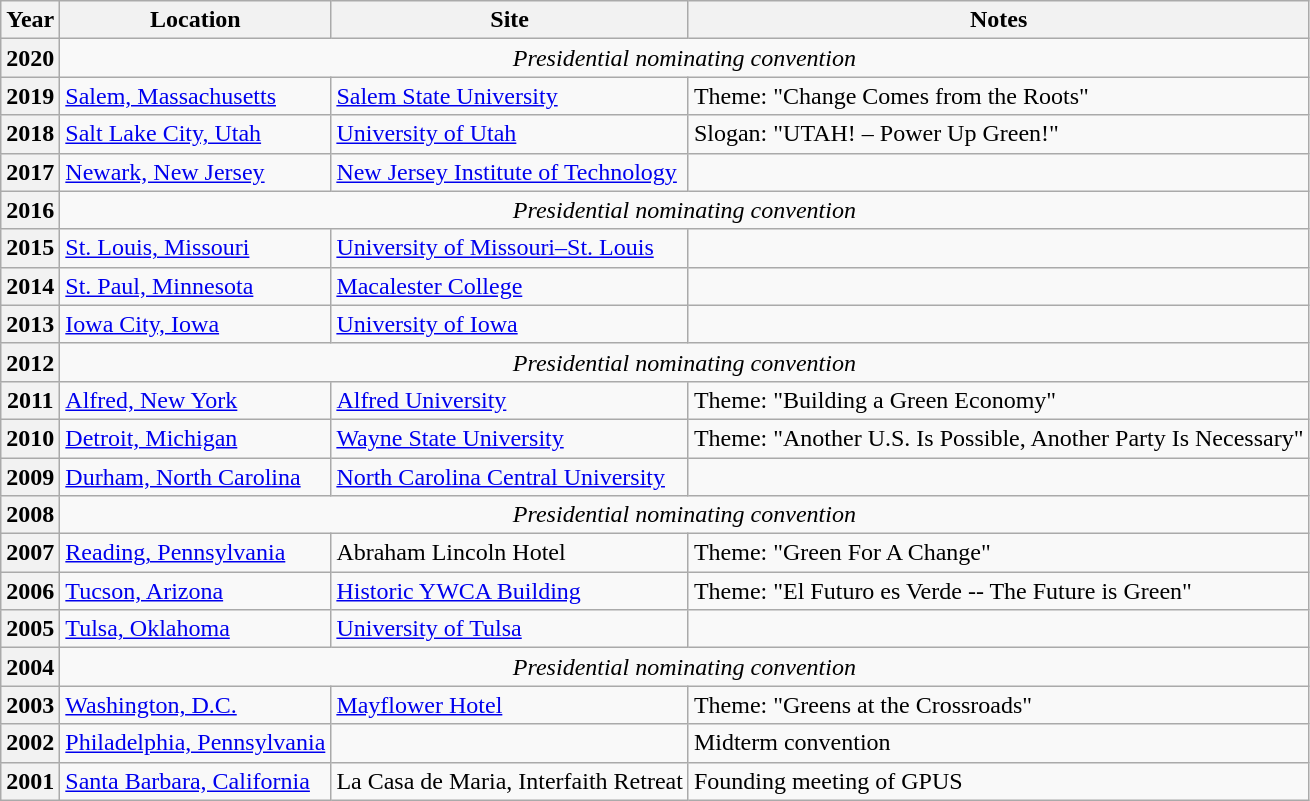<table class="wikitable">
<tr>
<th scope="col">Year</th>
<th scope="col">Location</th>
<th scope="col">Site</th>
<th scope="col">Notes</th>
</tr>
<tr>
<th scope="row">2020</th>
<td colspan=3 style="text-align:center;"><em>Presidential nominating convention</em></td>
</tr>
<tr>
<th scope="row">2019</th>
<td><a href='#'>Salem, Massachusetts</a></td>
<td><a href='#'>Salem State University</a></td>
<td>Theme: "Change Comes from the Roots"</td>
</tr>
<tr>
<th scope="row">2018</th>
<td><a href='#'>Salt Lake City, Utah</a></td>
<td><a href='#'>University of Utah</a></td>
<td>Slogan: "UTAH! – Power Up Green!"</td>
</tr>
<tr>
<th scope="row">2017</th>
<td><a href='#'>Newark, New Jersey</a></td>
<td><a href='#'>New Jersey Institute of Technology</a></td>
<td></td>
</tr>
<tr>
<th scope="row">2016</th>
<td colspan=3 style="text-align:center;"><em>Presidential nominating convention</em></td>
</tr>
<tr>
<th scope="row">2015</th>
<td><a href='#'>St. Louis, Missouri</a></td>
<td><a href='#'>University of Missouri–St. Louis</a></td>
<td></td>
</tr>
<tr>
<th scope="row">2014</th>
<td><a href='#'>St. Paul, Minnesota</a></td>
<td><a href='#'>Macalester College</a></td>
<td></td>
</tr>
<tr>
<th scope="row">2013</th>
<td><a href='#'>Iowa City, Iowa</a></td>
<td><a href='#'>University of Iowa</a></td>
<td></td>
</tr>
<tr>
<th scope="row">2012</th>
<td colspan=3 style="text-align:center;"><em>Presidential nominating convention</em></td>
</tr>
<tr>
<th scope="row">2011</th>
<td><a href='#'>Alfred, New York</a></td>
<td><a href='#'>Alfred University</a></td>
<td>Theme: "Building a Green Economy"</td>
</tr>
<tr>
<th scope="row">2010</th>
<td><a href='#'>Detroit, Michigan</a></td>
<td><a href='#'>Wayne State University</a></td>
<td>Theme: "Another U.S. Is Possible, Another Party Is Necessary"</td>
</tr>
<tr>
<th scope="row">2009</th>
<td><a href='#'>Durham, North Carolina</a></td>
<td><a href='#'>North Carolina Central University</a></td>
<td></td>
</tr>
<tr>
<th scope="row">2008</th>
<td colspan=3 style="text-align:center;"><em>Presidential nominating convention</em></td>
</tr>
<tr>
<th scope="row">2007</th>
<td><a href='#'>Reading, Pennsylvania</a></td>
<td>Abraham Lincoln Hotel</td>
<td>Theme: "Green For A Change"</td>
</tr>
<tr>
<th scope="row">2006</th>
<td><a href='#'>Tucson, Arizona</a></td>
<td><a href='#'>Historic YWCA Building</a></td>
<td>Theme: "El Futuro es Verde -- The Future is Green"</td>
</tr>
<tr>
<th scope="row">2005</th>
<td><a href='#'>Tulsa, Oklahoma</a></td>
<td><a href='#'>University of Tulsa</a></td>
<td></td>
</tr>
<tr>
<th scope="row">2004</th>
<td colspan=3 style="text-align:center;"><em>Presidential nominating convention</em></td>
</tr>
<tr>
<th scope="row">2003</th>
<td><a href='#'>Washington, D.C.</a></td>
<td><a href='#'>Mayflower Hotel</a></td>
<td>Theme: "Greens at the Crossroads"</td>
</tr>
<tr>
<th scope="row">2002</th>
<td><a href='#'>Philadelphia, Pennsylvania</a></td>
<td></td>
<td>Midterm convention</td>
</tr>
<tr>
<th scope="row">2001</th>
<td><a href='#'>Santa Barbara, California</a></td>
<td>La Casa de Maria, Interfaith Retreat</td>
<td>Founding meeting of GPUS</td>
</tr>
</table>
